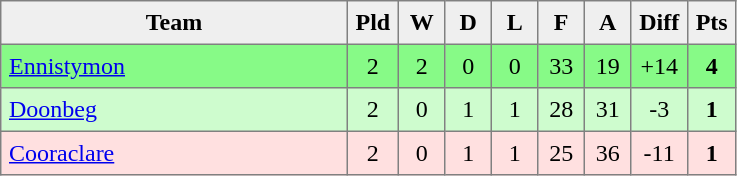<table style=border-collapse:collapse border=1 cellspacing=0 cellpadding=5>
<tr align=center bgcolor=#efefef>
<th width=220>Team</th>
<th width=20>Pld</th>
<th width=20>W</th>
<th width=20>D</th>
<th width=20>L</th>
<th width=20>F</th>
<th width=20>A</th>
<th width=20>Diff</th>
<th width=20>Pts</th>
</tr>
<tr align=center style="background:#87FA87;">
<td style="text-align:left;"> <a href='#'>Ennistymon</a></td>
<td>2</td>
<td>2</td>
<td>0</td>
<td>0</td>
<td>33</td>
<td>19</td>
<td>+14</td>
<td><strong>4</strong></td>
</tr>
<tr align=center style="background:#CEFCCE;">
<td style="text-align:left;"> <a href='#'>Doonbeg</a></td>
<td>2</td>
<td>0</td>
<td>1</td>
<td>1</td>
<td>28</td>
<td>31</td>
<td>-3</td>
<td><strong>1</strong></td>
</tr>
<tr align=center style="background:#FFE0E0;">
<td style="text-align:left;"> <a href='#'>Cooraclare</a></td>
<td>2</td>
<td>0</td>
<td>1</td>
<td>1</td>
<td>25</td>
<td>36</td>
<td>-11</td>
<td><strong>1</strong></td>
</tr>
</table>
